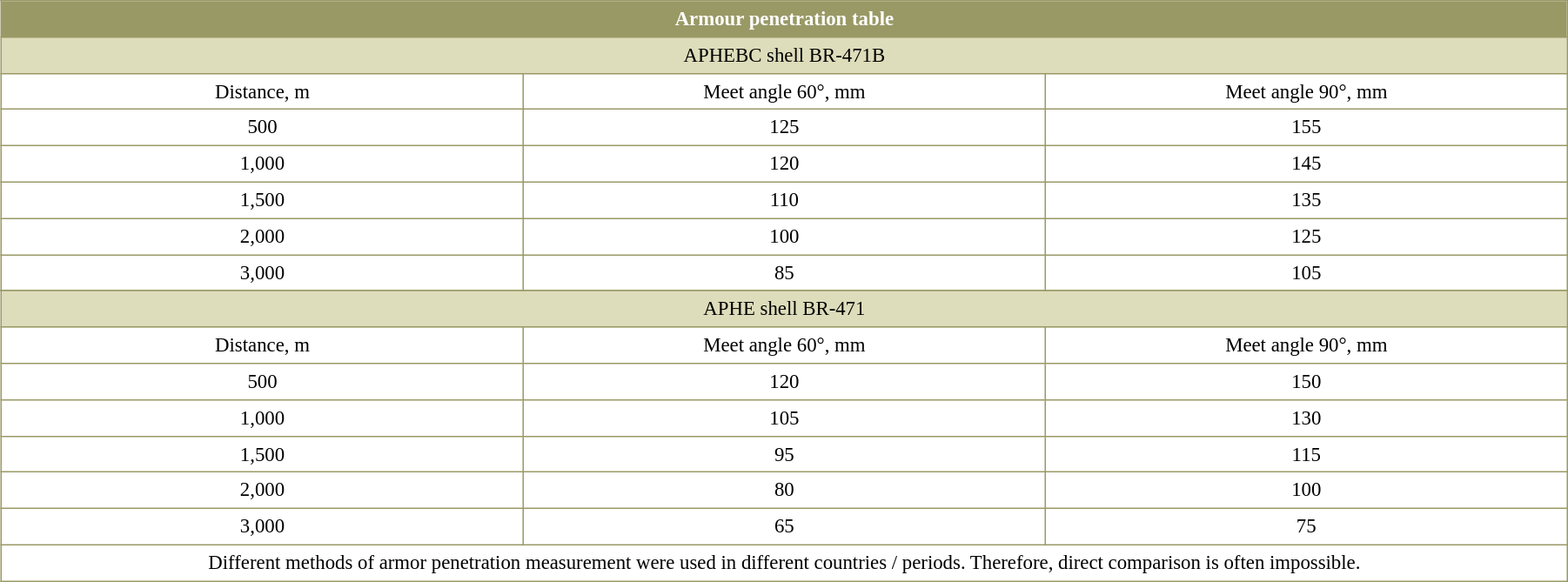<table border=0 cellspacing=0 cellpadding=2 style="margin:0 0 .5em 1em; width:95%; background:#fff; border-collapse:collapse; border:1px solid #996; line-height:1.5; font-size:95%;">
<tr style="vertical-align:top; text-align:center; border:1px solid #996; background-color:#996; color:#fff">
<td colspan="3"><strong>Armour penetration table</strong></td>
</tr>
<tr style="vertical-align:top; text-align:center; border:1px solid #996; background-color:#ddb;">
<td colspan="3">АРНЕВС shell BR-471B</td>
</tr>
<tr style="vertical-align:top; text-align:center; border:1px solid #996;">
<td width="33%"  style="border:1px solid #996">Distance, m</td>
<td width="33%"  style="border:1px solid #996">Meet angle 60°, mm</td>
<td width="33%"  style="border:1px solid #996">Meet angle 90°, mm</td>
</tr>
<tr style="vertical-align:top; text-align:center;">
<td style="border:1px solid #996">500</td>
<td style="border:1px solid #996">125</td>
<td style="border:1px solid #996">155</td>
</tr>
<tr style="vertical-align:top; text-align:center;">
<td style="border:1px solid #996">1,000</td>
<td style="border:1px solid #996">120</td>
<td style="border:1px solid #996">145</td>
</tr>
<tr style="vertical-align:top; text-align:center;">
<td style="border:1px solid #996">1,500</td>
<td style="border:1px solid #996">110</td>
<td style="border:1px solid #996">135</td>
</tr>
<tr style="vertical-align:top; text-align:center;">
<td style="border:1px solid #996">2,000</td>
<td style="border:1px solid #996">100</td>
<td style="border:1px solid #996">125</td>
</tr>
<tr style="vertical-align:top; text-align:center;">
<td style="border:1px solid #996">3,000</td>
<td style="border:1px solid #996">85</td>
<td style="border:1px solid #996">105</td>
</tr>
<tr style="vertical-align:top; text-align:center;">
</tr>
<tr style="vertical-align:top; text-align:center; border:1px solid #996; background-color:#ddb;">
<td colspan="3">APHE shell BR-471</td>
</tr>
<tr style="vertical-align:top; text-align:center; border:1px solid #996;">
<td width="33%"  style="border:1px solid #996">Distance, m</td>
<td width="33%"  style="border:1px solid #996">Meet angle 60°, mm</td>
<td width="33%"  style="border:1px solid #996">Meet angle 90°, mm</td>
</tr>
<tr style="vertical-align:top; text-align:center;">
<td style="border:1px solid #996">500</td>
<td style="border:1px solid #996">120</td>
<td style="border:1px solid #996">150</td>
</tr>
<tr style="vertical-align:top; text-align:center;">
<td style="border:1px solid #996">1,000</td>
<td style="border:1px solid #996">105</td>
<td style="border:1px solid #996">130</td>
</tr>
<tr style="vertical-align:top; text-align:center;">
<td style="border:1px solid #996">1,500</td>
<td style="border:1px solid #996">95</td>
<td style="border:1px solid #996">115</td>
</tr>
<tr style="vertical-align:top; text-align:center;">
<td style="border:1px solid #996">2,000</td>
<td style="border:1px solid #996">80</td>
<td style="border:1px solid #996">100</td>
</tr>
<tr style="vertical-align:top; text-align:center;">
<td style="border:1px solid #996">3,000</td>
<td style="border:1px solid #996">65</td>
<td style="border:1px solid #996">75</td>
</tr>
<tr style="vertical-align:top; text-align:center;">
<td colspan="3">Different methods of armor penetration measurement were used in different countries / periods. Therefore, direct comparison is often impossible.</td>
</tr>
</table>
